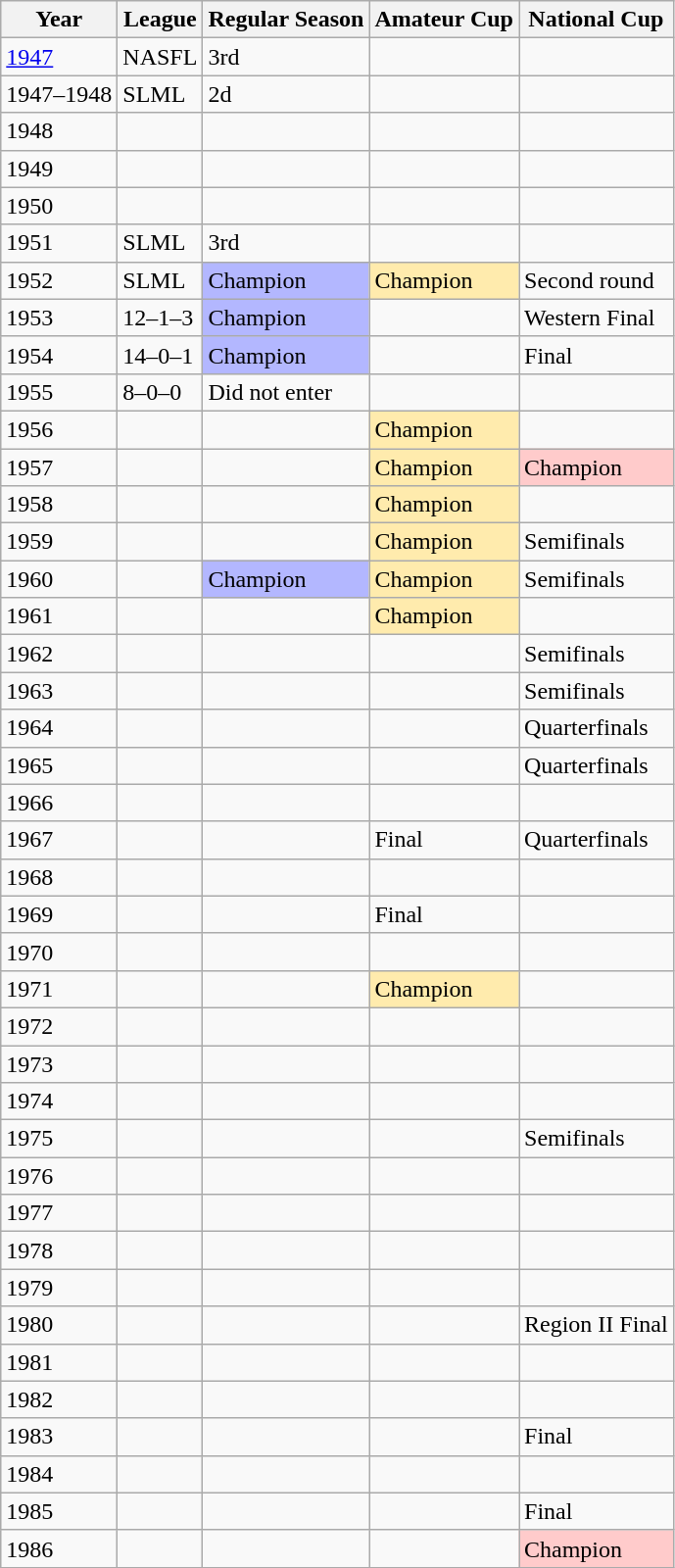<table class="wikitable">
<tr>
<th>Year</th>
<th>League</th>
<th>Regular Season</th>
<th>Amateur Cup</th>
<th>National Cup</th>
</tr>
<tr>
<td><a href='#'>1947</a></td>
<td>NASFL</td>
<td>3rd</td>
<td></td>
<td></td>
</tr>
<tr>
<td>1947–1948</td>
<td>SLML</td>
<td>2d</td>
<td></td>
<td></td>
</tr>
<tr>
<td>1948</td>
<td></td>
<td></td>
<td></td>
<td></td>
</tr>
<tr>
<td>1949</td>
<td></td>
<td></td>
<td></td>
<td></td>
</tr>
<tr>
<td>1950</td>
<td></td>
<td></td>
<td></td>
<td></td>
</tr>
<tr>
<td>1951</td>
<td>SLML</td>
<td>3rd</td>
<td></td>
<td></td>
</tr>
<tr>
<td>1952</td>
<td>SLML</td>
<td bgcolor="B3B7FF">Champion</td>
<td bgcolor="FFEBAD">Champion</td>
<td>Second round</td>
</tr>
<tr>
<td>1953</td>
<td>12–1–3</td>
<td bgcolor="B3B7FF">Champion</td>
<td></td>
<td>Western Final</td>
</tr>
<tr>
<td>1954</td>
<td>14–0–1</td>
<td bgcolor="B3B7FF">Champion</td>
<td></td>
<td>Final</td>
</tr>
<tr>
<td>1955</td>
<td>8–0–0</td>
<td>Did not enter</td>
<td></td>
<td></td>
</tr>
<tr>
<td>1956</td>
<td></td>
<td></td>
<td bgcolor="FFEBAD">Champion</td>
<td></td>
</tr>
<tr>
<td>1957</td>
<td></td>
<td></td>
<td bgcolor="FFEBAD">Champion</td>
<td bgcolor="FFCBCB">Champion</td>
</tr>
<tr>
<td>1958</td>
<td></td>
<td></td>
<td bgcolor="FFEBAD">Champion</td>
<td></td>
</tr>
<tr>
<td>1959</td>
<td></td>
<td></td>
<td bgcolor="FFEBAD">Champion</td>
<td>Semifinals</td>
</tr>
<tr>
<td>1960</td>
<td></td>
<td bgcolor="B3B7FF">Champion</td>
<td bgcolor="FFEBAD">Champion</td>
<td>Semifinals</td>
</tr>
<tr>
<td>1961</td>
<td></td>
<td></td>
<td bgcolor="FFEBAD">Champion</td>
<td></td>
</tr>
<tr>
<td>1962</td>
<td></td>
<td></td>
<td></td>
<td>Semifinals</td>
</tr>
<tr>
<td>1963</td>
<td></td>
<td></td>
<td></td>
<td>Semifinals</td>
</tr>
<tr>
<td>1964</td>
<td></td>
<td></td>
<td></td>
<td>Quarterfinals</td>
</tr>
<tr>
<td>1965</td>
<td></td>
<td></td>
<td></td>
<td>Quarterfinals</td>
</tr>
<tr>
<td>1966</td>
<td></td>
<td></td>
<td></td>
<td></td>
</tr>
<tr>
<td>1967</td>
<td></td>
<td></td>
<td>Final</td>
<td>Quarterfinals</td>
</tr>
<tr>
<td>1968</td>
<td></td>
<td></td>
<td></td>
<td></td>
</tr>
<tr>
<td>1969</td>
<td></td>
<td></td>
<td>Final</td>
<td></td>
</tr>
<tr>
<td>1970</td>
<td></td>
<td></td>
<td></td>
<td></td>
</tr>
<tr>
<td>1971</td>
<td></td>
<td></td>
<td bgcolor="FFEBAD">Champion</td>
<td></td>
</tr>
<tr>
<td>1972</td>
<td></td>
<td></td>
<td></td>
<td></td>
</tr>
<tr>
<td>1973</td>
<td></td>
<td></td>
<td></td>
<td></td>
</tr>
<tr>
<td>1974</td>
<td></td>
<td></td>
<td></td>
<td></td>
</tr>
<tr>
<td>1975</td>
<td></td>
<td></td>
<td></td>
<td>Semifinals</td>
</tr>
<tr>
<td>1976</td>
<td></td>
<td></td>
<td></td>
<td></td>
</tr>
<tr>
<td>1977</td>
<td></td>
<td></td>
<td></td>
<td></td>
</tr>
<tr>
<td>1978</td>
<td></td>
<td></td>
<td></td>
<td></td>
</tr>
<tr>
<td>1979</td>
<td></td>
<td></td>
<td></td>
<td></td>
</tr>
<tr>
<td>1980</td>
<td></td>
<td></td>
<td></td>
<td>Region II Final</td>
</tr>
<tr>
<td>1981</td>
<td></td>
<td></td>
<td></td>
<td></td>
</tr>
<tr>
<td>1982</td>
<td></td>
<td></td>
<td></td>
<td></td>
</tr>
<tr>
<td>1983</td>
<td></td>
<td></td>
<td></td>
<td>Final</td>
</tr>
<tr>
<td>1984</td>
<td></td>
<td></td>
<td></td>
<td></td>
</tr>
<tr>
<td>1985</td>
<td></td>
<td></td>
<td></td>
<td>Final</td>
</tr>
<tr>
<td>1986</td>
<td></td>
<td></td>
<td></td>
<td bgcolor="FFCBCB">Champion</td>
</tr>
</table>
